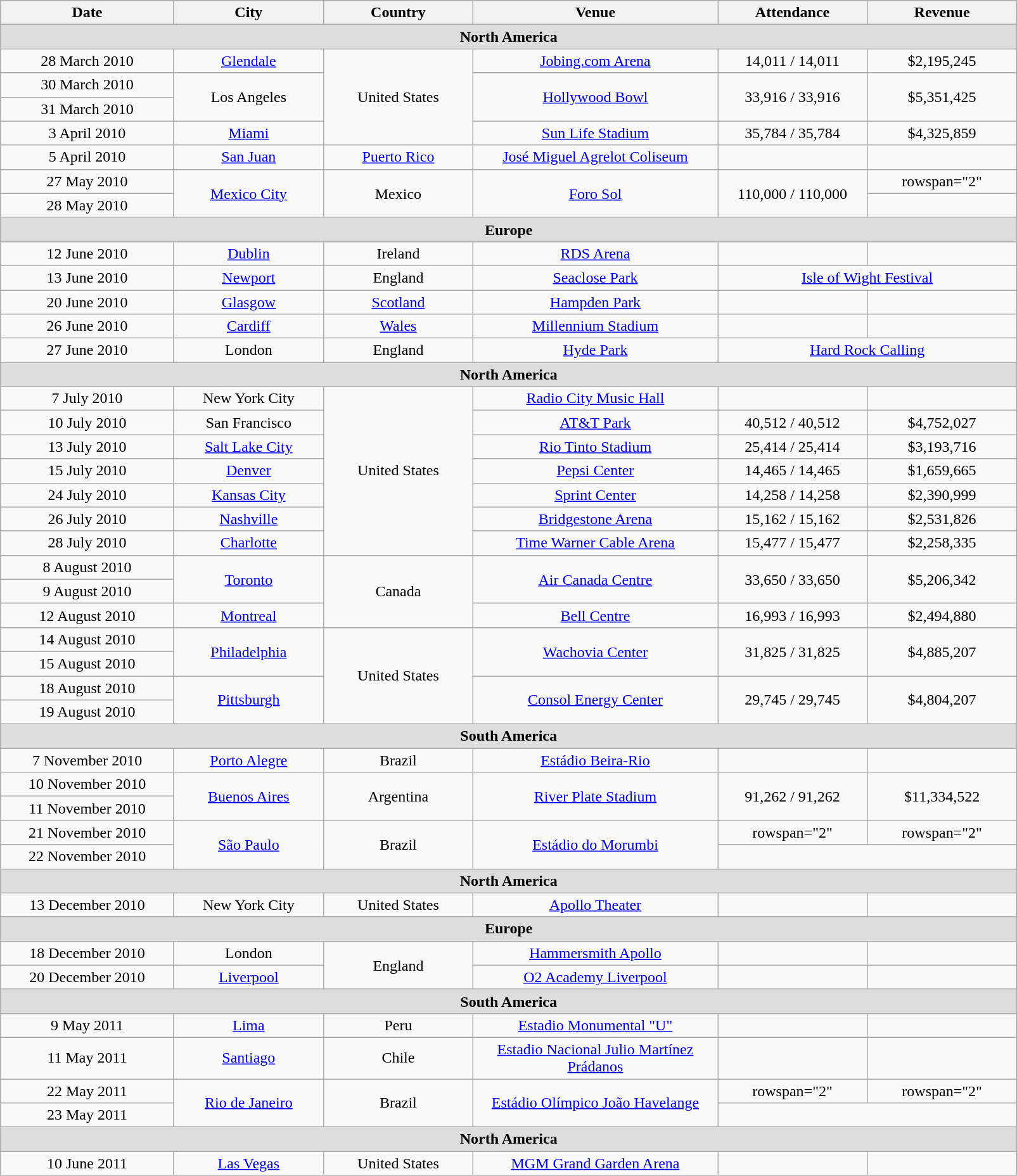<table class="wikitable" style="text-align:center;">
<tr>
<th width="175">Date</th>
<th width="150">City</th>
<th width="150">Country</th>
<th width="250">Venue</th>
<th width="150">Attendance</th>
<th width="150">Revenue</th>
</tr>
<tr style="background:#ddd;">
<td colspan="6"><strong>North America</strong></td>
</tr>
<tr>
<td>28 March 2010</td>
<td><a href='#'>Glendale</a></td>
<td rowspan="4">United States</td>
<td><a href='#'>Jobing.com Arena</a></td>
<td>14,011 / 14,011</td>
<td>$2,195,245</td>
</tr>
<tr>
<td>30 March 2010</td>
<td rowspan="2">Los Angeles</td>
<td rowspan="2"><a href='#'>Hollywood Bowl</a></td>
<td rowspan="2">33,916 / 33,916</td>
<td rowspan="2">$5,351,425</td>
</tr>
<tr>
<td>31 March 2010</td>
</tr>
<tr>
<td>3 April 2010</td>
<td><a href='#'>Miami</a></td>
<td><a href='#'>Sun Life Stadium</a></td>
<td>35,784 / 35,784</td>
<td>$4,325,859</td>
</tr>
<tr>
<td>5 April 2010</td>
<td><a href='#'>San Juan</a></td>
<td><a href='#'>Puerto Rico</a></td>
<td><a href='#'>José Miguel Agrelot Coliseum</a></td>
<td></td>
<td></td>
</tr>
<tr>
<td>27 May 2010</td>
<td rowspan="2"><a href='#'>Mexico City</a></td>
<td rowspan="2">Mexico</td>
<td rowspan="2"><a href='#'>Foro Sol</a></td>
<td rowspan="2">110,000 / 110,000</td>
<td>rowspan="2" </td>
</tr>
<tr>
<td>28 May 2010</td>
</tr>
<tr style="background:#ddd;">
<td colspan="6"><strong>Europe</strong></td>
</tr>
<tr>
<td>12 June 2010</td>
<td><a href='#'>Dublin</a></td>
<td>Ireland</td>
<td><a href='#'>RDS Arena</a></td>
<td></td>
<td></td>
</tr>
<tr>
<td>13 June 2010</td>
<td><a href='#'>Newport</a></td>
<td>England</td>
<td><a href='#'>Seaclose Park</a></td>
<td colspan="2"><a href='#'>Isle of Wight Festival</a></td>
</tr>
<tr>
<td>20 June 2010</td>
<td><a href='#'>Glasgow</a></td>
<td><a href='#'>Scotland</a></td>
<td><a href='#'>Hampden Park</a></td>
<td></td>
<td></td>
</tr>
<tr>
<td>26 June 2010</td>
<td><a href='#'>Cardiff</a></td>
<td><a href='#'>Wales</a></td>
<td><a href='#'>Millennium Stadium</a></td>
<td></td>
<td></td>
</tr>
<tr>
<td>27 June 2010</td>
<td>London</td>
<td>England</td>
<td><a href='#'>Hyde Park</a></td>
<td colspan="2"><a href='#'>Hard Rock Calling</a></td>
</tr>
<tr style="background:#ddd;">
<td colspan="6"><strong>North America</strong></td>
</tr>
<tr>
<td>7 July 2010</td>
<td>New York City</td>
<td rowspan="7">United States</td>
<td><a href='#'>Radio City Music Hall</a></td>
<td></td>
<td></td>
</tr>
<tr>
<td>10 July 2010</td>
<td>San Francisco</td>
<td><a href='#'>AT&T Park</a></td>
<td>40,512 / 40,512</td>
<td>$4,752,027</td>
</tr>
<tr>
<td>13 July 2010</td>
<td><a href='#'>Salt Lake City</a></td>
<td><a href='#'>Rio Tinto Stadium</a></td>
<td>25,414 / 25,414</td>
<td>$3,193,716</td>
</tr>
<tr>
<td>15 July 2010</td>
<td><a href='#'>Denver</a></td>
<td><a href='#'>Pepsi Center</a></td>
<td>14,465 / 14,465</td>
<td>$1,659,665</td>
</tr>
<tr>
<td>24 July 2010</td>
<td><a href='#'>Kansas City</a></td>
<td><a href='#'>Sprint Center</a></td>
<td>14,258 / 14,258</td>
<td>$2,390,999</td>
</tr>
<tr>
<td>26 July 2010</td>
<td><a href='#'>Nashville</a></td>
<td><a href='#'>Bridgestone Arena</a></td>
<td>15,162 / 15,162</td>
<td>$2,531,826</td>
</tr>
<tr>
<td>28 July 2010</td>
<td><a href='#'>Charlotte</a></td>
<td><a href='#'>Time Warner Cable Arena</a></td>
<td>15,477 / 15,477</td>
<td>$2,258,335</td>
</tr>
<tr>
<td>8 August 2010</td>
<td rowspan="2"><a href='#'>Toronto</a></td>
<td rowspan="3">Canada</td>
<td rowspan="2"><a href='#'>Air Canada Centre</a></td>
<td rowspan="2">33,650 / 33,650</td>
<td rowspan="2">$5,206,342</td>
</tr>
<tr>
<td>9 August 2010</td>
</tr>
<tr>
<td>12 August 2010</td>
<td><a href='#'>Montreal</a></td>
<td><a href='#'>Bell Centre</a></td>
<td>16,993 / 16,993</td>
<td>$2,494,880</td>
</tr>
<tr>
<td>14 August 2010</td>
<td rowspan="2"><a href='#'>Philadelphia</a></td>
<td rowspan="4">United States</td>
<td rowspan="2"><a href='#'>Wachovia Center</a></td>
<td rowspan="2">31,825 / 31,825</td>
<td rowspan="2">$4,885,207</td>
</tr>
<tr>
<td>15 August 2010</td>
</tr>
<tr>
<td>18 August 2010</td>
<td rowspan="2"><a href='#'>Pittsburgh</a></td>
<td rowspan="2"><a href='#'>Consol Energy Center</a></td>
<td rowspan="2">29,745 / 29,745</td>
<td rowspan="2">$4,804,207</td>
</tr>
<tr>
<td>19 August 2010</td>
</tr>
<tr style="background:#ddd;">
<td colspan="6"><strong>South America</strong></td>
</tr>
<tr>
<td>7 November 2010</td>
<td><a href='#'>Porto Alegre</a></td>
<td>Brazil</td>
<td><a href='#'>Estádio Beira-Rio</a></td>
<td></td>
<td></td>
</tr>
<tr>
<td>10 November 2010</td>
<td rowspan="2"><a href='#'>Buenos Aires</a></td>
<td rowspan="2">Argentina</td>
<td rowspan="2"><a href='#'>River Plate Stadium</a></td>
<td rowspan="2">91,262 / 91,262</td>
<td rowspan="2">$11,334,522</td>
</tr>
<tr>
<td>11 November 2010</td>
</tr>
<tr>
<td>21 November 2010</td>
<td rowspan="2"><a href='#'>São Paulo</a></td>
<td rowspan="2">Brazil</td>
<td rowspan="2"><a href='#'>Estádio do Morumbi</a></td>
<td>rowspan="2" </td>
<td>rowspan="2" </td>
</tr>
<tr>
<td>22 November 2010</td>
</tr>
<tr style="background:#ddd;">
<td colspan="6"><strong>North America</strong></td>
</tr>
<tr>
<td>13 December 2010</td>
<td>New York City</td>
<td>United States</td>
<td><a href='#'>Apollo Theater</a></td>
<td></td>
<td></td>
</tr>
<tr style="background:#ddd;">
<td colspan="6"><strong>Europe</strong></td>
</tr>
<tr>
<td>18 December 2010</td>
<td>London</td>
<td rowspan="2">England</td>
<td><a href='#'>Hammersmith Apollo</a></td>
<td></td>
<td></td>
</tr>
<tr>
<td>20 December 2010</td>
<td><a href='#'>Liverpool</a></td>
<td><a href='#'>O2 Academy Liverpool</a></td>
<td></td>
<td></td>
</tr>
<tr style="background:#ddd;">
<td colspan="6"><strong>South America</strong></td>
</tr>
<tr>
<td>9 May 2011</td>
<td><a href='#'>Lima</a></td>
<td>Peru</td>
<td><a href='#'>Estadio Monumental "U"</a></td>
<td></td>
<td></td>
</tr>
<tr>
<td>11 May 2011</td>
<td><a href='#'>Santiago</a></td>
<td>Chile</td>
<td><a href='#'>Estadio Nacional Julio Martínez Prádanos</a></td>
<td></td>
<td></td>
</tr>
<tr>
<td>22 May 2011</td>
<td rowspan="2"><a href='#'>Rio de Janeiro</a></td>
<td rowspan="2">Brazil</td>
<td rowspan="2"><a href='#'>Estádio Olímpico João Havelange</a></td>
<td>rowspan="2" </td>
<td>rowspan="2" </td>
</tr>
<tr>
<td>23 May 2011</td>
</tr>
<tr style="background:#ddd;">
<td colspan="6"><strong>North America</strong></td>
</tr>
<tr>
<td>10 June 2011</td>
<td><a href='#'>Las Vegas</a></td>
<td>United States</td>
<td><a href='#'>MGM Grand Garden Arena</a></td>
<td></td>
<td></td>
</tr>
</table>
